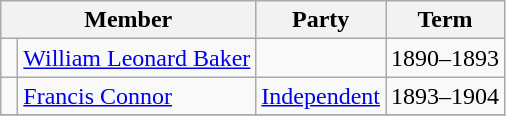<table class="wikitable">
<tr>
<th colspan="2">Member</th>
<th>Party</th>
<th>Term</th>
</tr>
<tr>
<td> </td>
<td><a href='#'>William Leonard Baker</a></td>
<td></td>
<td>1890–1893</td>
</tr>
<tr>
<td> </td>
<td><a href='#'>Francis Connor</a></td>
<td><a href='#'>Independent</a></td>
<td>1893–1904</td>
</tr>
<tr>
</tr>
</table>
